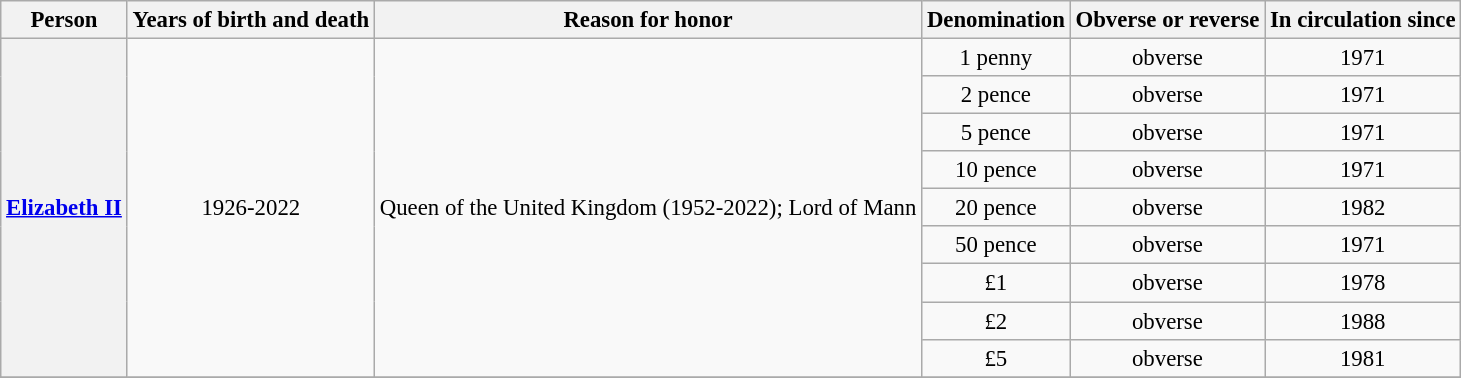<table class="wikitable" style="font-size:95%; text-align:center;">
<tr>
<th>Person</th>
<th>Years of birth and death</th>
<th>Reason for honor</th>
<th>Denomination</th>
<th>Obverse or reverse</th>
<th>In circulation since</th>
</tr>
<tr>
<th rowspan="9"><a href='#'>Elizabeth II</a></th>
<td rowspan="9">1926-2022</td>
<td rowspan="9">Queen of the United Kingdom (1952-2022); Lord of Mann</td>
<td>1 penny</td>
<td>obverse</td>
<td>1971</td>
</tr>
<tr>
<td>2 pence</td>
<td>obverse</td>
<td>1971</td>
</tr>
<tr>
<td>5 pence</td>
<td>obverse</td>
<td>1971</td>
</tr>
<tr>
<td>10 pence</td>
<td>obverse</td>
<td>1971</td>
</tr>
<tr>
<td>20 pence</td>
<td>obverse</td>
<td>1982</td>
</tr>
<tr>
<td>50 pence</td>
<td>obverse</td>
<td>1971</td>
</tr>
<tr>
<td>£1</td>
<td>obverse</td>
<td>1978</td>
</tr>
<tr>
<td>£2</td>
<td>obverse</td>
<td>1988</td>
</tr>
<tr>
<td>£5</td>
<td>obverse</td>
<td>1981</td>
</tr>
<tr>
</tr>
</table>
